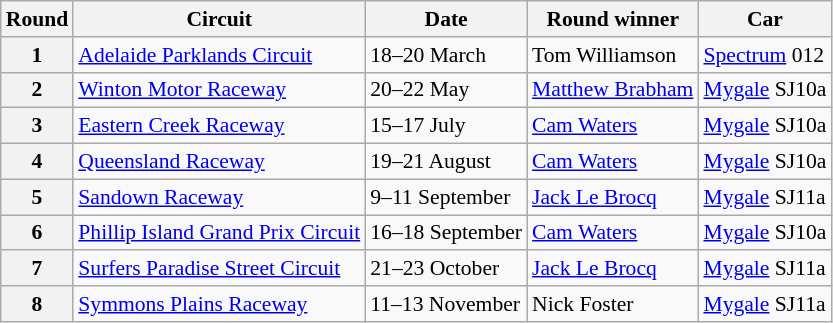<table class="wikitable" style="font-size: 90%;">
<tr>
<th>Round</th>
<th>Circuit</th>
<th>Date</th>
<th>Round winner</th>
<th>Car</th>
</tr>
<tr>
<th>1</th>
<td><a href='#'>Adelaide Parklands Circuit</a></td>
<td>18–20 March</td>
<td>Tom Williamson</td>
<td><a href='#'>Spectrum</a> 012</td>
</tr>
<tr>
<th>2</th>
<td><a href='#'>Winton Motor Raceway</a></td>
<td>20–22 May</td>
<td><a href='#'>Matthew Brabham</a></td>
<td><a href='#'>Mygale</a> SJ10a</td>
</tr>
<tr>
<th>3</th>
<td><a href='#'>Eastern Creek Raceway</a></td>
<td>15–17 July</td>
<td><a href='#'>Cam Waters</a></td>
<td><a href='#'>Mygale</a> SJ10a</td>
</tr>
<tr>
<th>4</th>
<td><a href='#'>Queensland Raceway</a></td>
<td>19–21 August</td>
<td><a href='#'>Cam Waters</a></td>
<td><a href='#'>Mygale</a> SJ10a</td>
</tr>
<tr>
<th>5</th>
<td><a href='#'>Sandown Raceway</a></td>
<td>9–11 September</td>
<td><a href='#'>Jack Le Brocq</a></td>
<td><a href='#'>Mygale</a> SJ11a</td>
</tr>
<tr>
<th>6</th>
<td><a href='#'>Phillip Island Grand Prix Circuit</a></td>
<td>16–18 September</td>
<td><a href='#'>Cam Waters</a></td>
<td><a href='#'>Mygale</a> SJ10a</td>
</tr>
<tr>
<th>7</th>
<td><a href='#'>Surfers Paradise Street Circuit</a></td>
<td>21–23 October</td>
<td><a href='#'>Jack Le Brocq</a></td>
<td><a href='#'>Mygale</a> SJ11a</td>
</tr>
<tr>
<th>8</th>
<td><a href='#'>Symmons Plains Raceway</a></td>
<td>11–13 November</td>
<td>Nick Foster</td>
<td><a href='#'>Mygale</a> SJ11a</td>
</tr>
</table>
